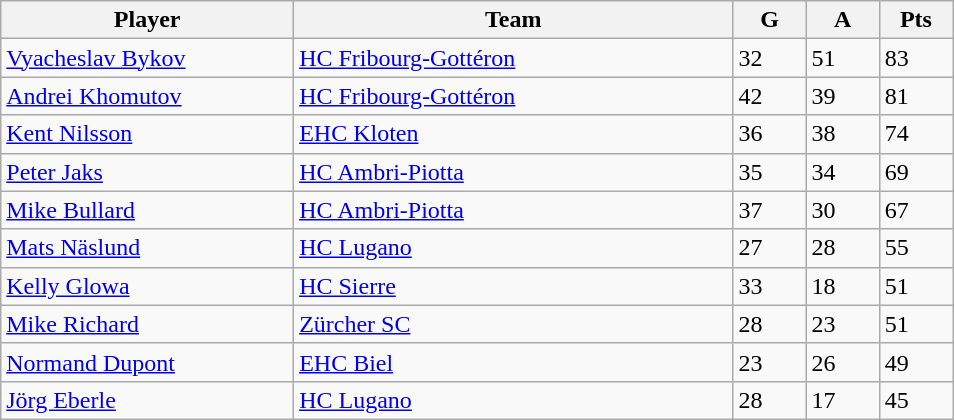<table class="wikitable">
<tr>
<th bgcolor="#DDDDFF" width="20%">Player</th>
<th bgcolor="#DDDDFF" width="30%">Team</th>
<th bgcolor="#DDDDFF" width="5%">G</th>
<th bgcolor="#DDDDFF" width="5%">A</th>
<th bgcolor="#DDDDFF" width="5%">Pts</th>
</tr>
<tr>
<td><a href='#'>Vyacheslav Bykov</a></td>
<td><a href='#'>HC Fribourg-Gottéron</a></td>
<td>32</td>
<td>51</td>
<td>83</td>
</tr>
<tr>
<td><a href='#'>Andrei Khomutov</a></td>
<td><a href='#'>HC Fribourg-Gottéron</a></td>
<td>42</td>
<td>39</td>
<td>81</td>
</tr>
<tr>
<td><a href='#'>Kent Nilsson</a></td>
<td><a href='#'>EHC Kloten</a></td>
<td>36</td>
<td>38</td>
<td>74</td>
</tr>
<tr>
<td><a href='#'>Peter Jaks</a></td>
<td><a href='#'>HC Ambri-Piotta</a></td>
<td>35</td>
<td>34</td>
<td>69</td>
</tr>
<tr>
<td><a href='#'>Mike Bullard</a></td>
<td><a href='#'>HC Ambri-Piotta</a></td>
<td>37</td>
<td>30</td>
<td>67</td>
</tr>
<tr>
<td><a href='#'>Mats Näslund</a></td>
<td><a href='#'>HC Lugano</a></td>
<td>27</td>
<td>28</td>
<td>55</td>
</tr>
<tr>
<td><a href='#'>Kelly Glowa</a></td>
<td><a href='#'>HC Sierre</a></td>
<td>33</td>
<td>18</td>
<td>51</td>
</tr>
<tr>
<td><a href='#'>Mike Richard</a></td>
<td><a href='#'>Zürcher SC</a></td>
<td>28</td>
<td>23</td>
<td>51</td>
</tr>
<tr>
<td><a href='#'>Normand Dupont</a></td>
<td><a href='#'>EHC Biel</a></td>
<td>23</td>
<td>26</td>
<td>49</td>
</tr>
<tr>
<td><a href='#'>Jörg Eberle</a></td>
<td><a href='#'>HC Lugano</a></td>
<td>28</td>
<td>17</td>
<td>45</td>
</tr>
</table>
